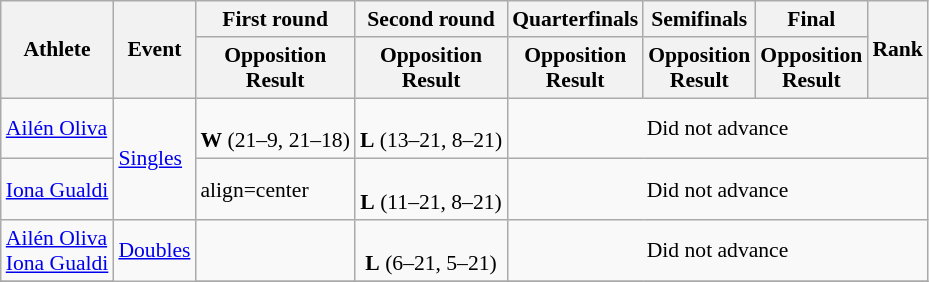<table class="wikitable" style="font-size:90%">
<tr>
<th rowspan="2">Athlete</th>
<th rowspan="2">Event</th>
<th>First round</th>
<th>Second round</th>
<th>Quarterfinals</th>
<th>Semifinals</th>
<th>Final</th>
<th rowspan="2">Rank</th>
</tr>
<tr>
<th>Opposition<br>Result</th>
<th>Opposition<br>Result</th>
<th>Opposition<br>Result</th>
<th>Opposition<br>Result</th>
<th>Opposition<br>Result</th>
</tr>
<tr>
<td><a href='#'>Ailén Oliva</a></td>
<td rowspan=2><a href='#'>Singles</a></td>
<td align=center><br><strong>W</strong> (21–9, 21–18)</td>
<td align=center><br><strong>L</strong> (13–21, 8–21)</td>
<td align=center colspan=4>Did not advance</td>
</tr>
<tr>
<td><a href='#'>Iona Gualdi</a></td>
<td>align=center </td>
<td align=center><br><strong>L</strong> (11–21, 8–21)</td>
<td align=center colspan=4>Did not advance</td>
</tr>
<tr>
<td><a href='#'>Ailén Oliva</a><br><a href='#'>Iona Gualdi</a></td>
<td rowspan=2><a href='#'>Doubles</a></td>
<td></td>
<td align=center><br><strong>L</strong> (6–21, 5–21)</td>
<td align=center colspan=4>Did not advance</td>
</tr>
<tr>
</tr>
</table>
